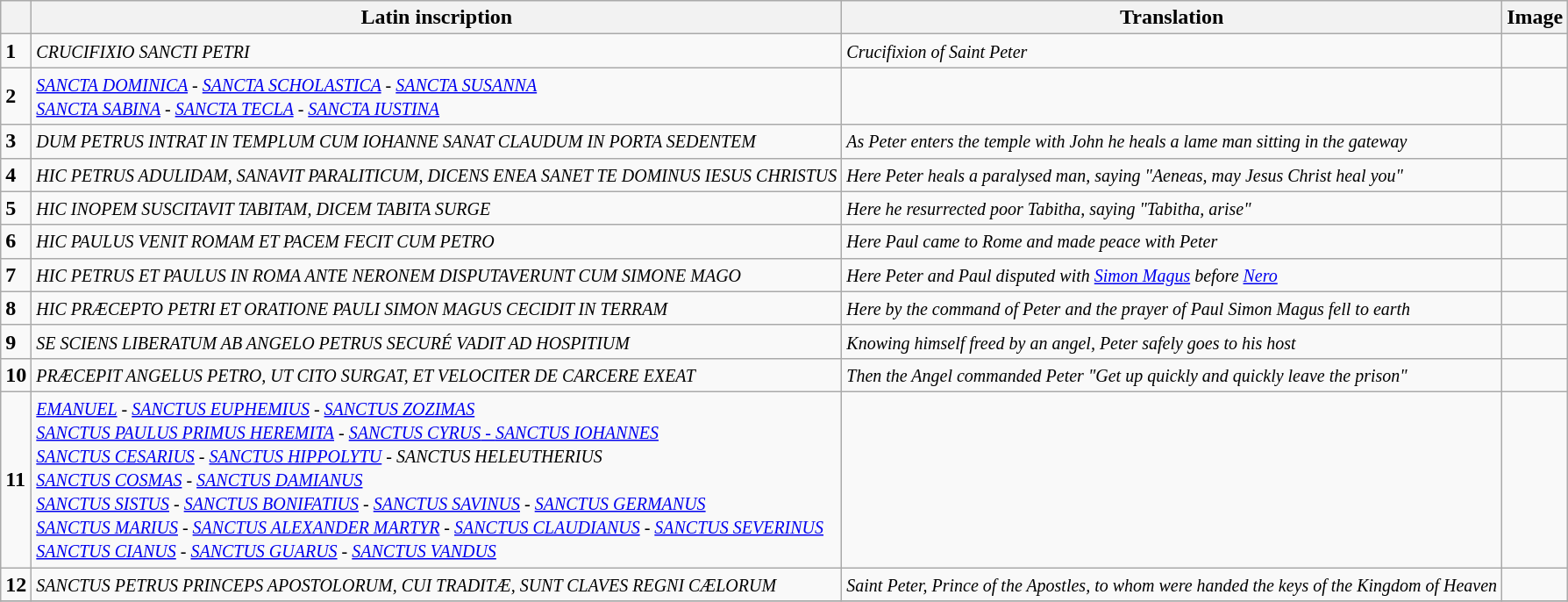<table class="wikitable">
<tr>
<th></th>
<th>Latin inscription</th>
<th>Translation</th>
<th>Image</th>
</tr>
<tr>
<td><strong>1</strong></td>
<td><small><em>CRUCIFIXIO SANCTI PETRI</em></small></td>
<td><small><em>Crucifixion of Saint Peter</em> </small></td>
<td></td>
</tr>
<tr>
<td><strong>2</strong></td>
<td><small><em><a href='#'>SANCTA DOMINICA</a> - <a href='#'>SANCTA SCHOLASTICA</a> - <a href='#'>SANCTA SUSANNA</a><br> <a href='#'>SANCTA SABINA</a> - <a href='#'>SANCTA TECLA</a> - <a href='#'>SANCTA IUSTINA</a></em></small></td>
<td></td>
<td></td>
</tr>
<tr>
<td><strong>3</strong></td>
<td><small><em>DUM PETRUS INTRAT IN TEMPLUM CUM IOHANNE SANAT CLAUDUM IN PORTA SEDENTEM</em></small></td>
<td><small><em>As Peter enters the temple with John he heals a lame man sitting in the gateway</em></small></td>
<td></td>
</tr>
<tr>
<td><strong>4</strong></td>
<td><small><em>HIC PETRUS ADULIDAM, SANAVIT PARALITICUM, DICENS ENEA SANET TE DOMINUS IESUS CHRISTUS</em></small></td>
<td><small><em>Here Peter heals a paralysed man, saying "Aeneas, may Jesus Christ heal you"</em></small></td>
<td></td>
</tr>
<tr>
<td><strong>5</strong></td>
<td><small><em>HIC INOPEM SUSCITAVIT TABITAM, DICEM TABITA SURGE</em></small></td>
<td><small><em>Here he resurrected poor Tabitha, saying "Tabitha, arise"</em></small></td>
<td></td>
</tr>
<tr>
<td><strong>6</strong></td>
<td><small><em>HIC PAULUS VENIT ROMAM ET PACEM FECIT CUM PETRO</em></small></td>
<td><small><em>Here Paul came to Rome and made peace with Peter</em></small></td>
<td></td>
</tr>
<tr>
<td><strong>7</strong></td>
<td><small><em>HIC PETRUS ET PAULUS IN ROMA ANTE NERONEM DISPUTAVERUNT CUM SIMONE MAGO</em></small></td>
<td><small><em>Here Peter and Paul disputed with <a href='#'>Simon Magus</a> before <a href='#'>Nero</a></em></small></td>
<td></td>
</tr>
<tr>
<td><strong>8</strong></td>
<td><small><em>HIC PRÆCEPTO PETRI ET ORATIONE PAULI SIMON MAGUS CECIDIT IN TERRAM</em></small></td>
<td><small><em>Here by the command of Peter and the prayer of Paul Simon Magus fell to earth</em></small></td>
<td></td>
</tr>
<tr>
<td><strong>9</strong></td>
<td><small><em>SE SCIENS LIBERATUM AB ANGELO PETRUS SECURÉ VADIT AD HOSPITIUM</em></small></td>
<td><small><em>Knowing himself freed by an angel, Peter safely goes to his host</em></small></td>
<td></td>
</tr>
<tr>
<td><strong>10</strong></td>
<td><small><em>PRÆCEPIT ANGELUS PETRO, UT CITO SURGAT, ET VELOCITER DE CARCERE EXEAT</em></small></td>
<td><small><em>Then the Angel commanded Peter "Get up quickly and quickly leave the prison"</em></small></td>
<td></td>
</tr>
<tr>
<td><strong>11</strong></td>
<td><small><em><a href='#'>EMANUEL</a></em> - <em><a href='#'>SANCTUS EUPHEMIUS</a></em> - <em><a href='#'>SANCTUS ZOZIMAS</a></em> <br>    <em><a href='#'>SANCTUS PAULUS PRIMUS HEREMITA</a></em> - <em><a href='#'>SANCTUS CYRUS</em> - <em>SANCTUS IOHANNES</a></em><br> <em><a href='#'>SANCTUS CESARIUS</a></em> - <em><a href='#'>SANCTUS HIPPOLYTU</a></em> - <em>SANCTUS HELEUTHERIUS</em><br> <em><a href='#'>SANCTUS COSMAS</a></em> - <em><a href='#'>SANCTUS DAMIANUS</a></em><br> <em><a href='#'>SANCTUS SISTUS</a></em> - <em><a href='#'>SANCTUS BONIFATIUS</a></em> - <em><a href='#'>SANCTUS SAVINUS</a></em> - <em><a href='#'>SANCTUS GERMANUS</a></em><br> <em><a href='#'>SANCTUS MARIUS</a></em> - <em><a href='#'>SANCTUS ALEXANDER MARTYR</a></em> - <em><a href='#'>SANCTUS CLAUDIANUS</a></em> - <em><a href='#'>SANCTUS SEVERINUS</a></em><br> <em><a href='#'>SANCTUS CIANUS</a></em> - <em><a href='#'>SANCTUS GUARUS</a></em> - <em><a href='#'>SANCTUS VANDUS</a></em></small></td>
<td></td>
<td></td>
</tr>
<tr>
<td><strong>12</strong></td>
<td><small><em>SANCTUS PETRUS PRINCEPS APOSTOLORUM, CUI TRADITÆ, SUNT CLAVES REGNI CÆLORUM</em></small></td>
<td><small><em>Saint Peter, Prince of the Apostles, to whom were handed the keys of the Kingdom of Heaven</em></small></td>
<td></td>
</tr>
<tr>
</tr>
</table>
